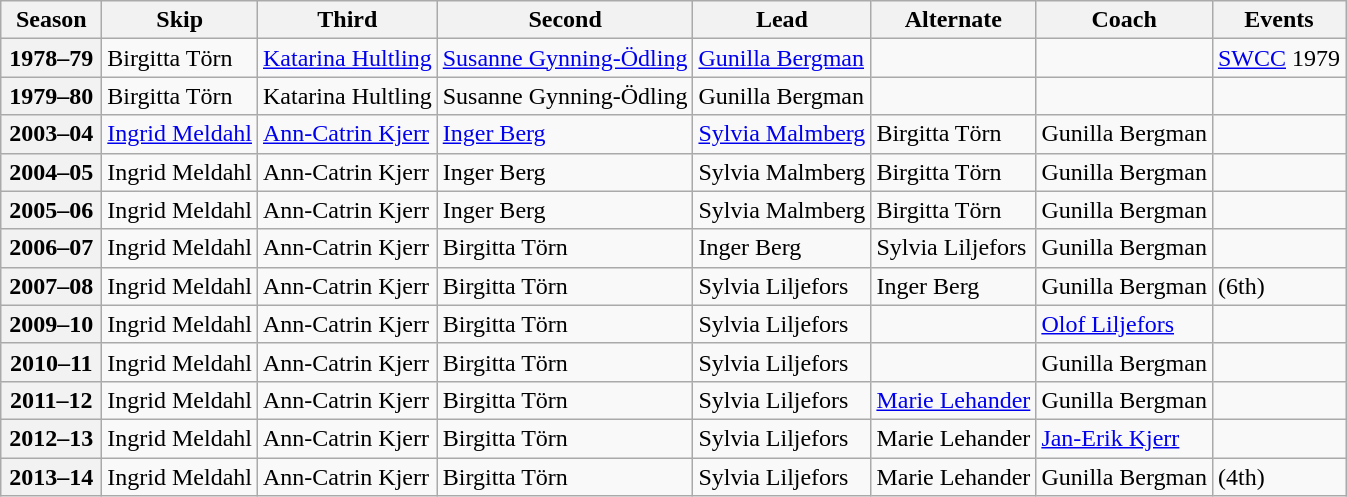<table class="wikitable">
<tr>
<th scope="col" width=60>Season</th>
<th scope="col">Skip</th>
<th scope="col">Third</th>
<th scope="col">Second</th>
<th scope="col">Lead</th>
<th scope="col">Alternate</th>
<th scope="col">Coach</th>
<th scope="col">Events</th>
</tr>
<tr>
<th scope="row">1978–79</th>
<td>Birgitta Törn</td>
<td><a href='#'>Katarina Hultling</a></td>
<td><a href='#'>Susanne Gynning-Ödling</a></td>
<td><a href='#'>Gunilla Bergman</a></td>
<td></td>
<td></td>
<td><a href='#'>SWCC</a> 1979 <br> </td>
</tr>
<tr>
<th scope="row">1979–80</th>
<td>Birgitta Törn</td>
<td>Katarina Hultling</td>
<td>Susanne Gynning-Ödling</td>
<td>Gunilla Bergman</td>
<td></td>
<td></td>
<td> </td>
</tr>
<tr>
<th scope="row">2003–04</th>
<td><a href='#'>Ingrid Meldahl</a></td>
<td><a href='#'>Ann-Catrin Kjerr</a></td>
<td><a href='#'>Inger Berg</a></td>
<td><a href='#'>Sylvia Malmberg</a></td>
<td>Birgitta Törn</td>
<td>Gunilla Bergman</td>
<td> </td>
</tr>
<tr>
<th scope="row">2004–05</th>
<td>Ingrid Meldahl</td>
<td>Ann-Catrin Kjerr</td>
<td>Inger Berg</td>
<td>Sylvia Malmberg</td>
<td>Birgitta Törn</td>
<td>Gunilla Bergman</td>
<td> </td>
</tr>
<tr>
<th scope="row">2005–06</th>
<td>Ingrid Meldahl</td>
<td>Ann-Catrin Kjerr</td>
<td>Inger Berg</td>
<td>Sylvia Malmberg</td>
<td>Birgitta Törn</td>
<td>Gunilla Bergman</td>
<td> </td>
</tr>
<tr>
<th scope="row">2006–07</th>
<td>Ingrid Meldahl</td>
<td>Ann-Catrin Kjerr</td>
<td>Birgitta Törn</td>
<td>Inger Berg</td>
<td>Sylvia Liljefors</td>
<td>Gunilla Bergman</td>
<td> </td>
</tr>
<tr>
<th scope="row">2007–08</th>
<td>Ingrid Meldahl</td>
<td>Ann-Catrin Kjerr</td>
<td>Birgitta Törn</td>
<td>Sylvia Liljefors</td>
<td>Inger Berg</td>
<td>Gunilla Bergman</td>
<td> (6th)</td>
</tr>
<tr>
<th scope="row">2009–10</th>
<td>Ingrid Meldahl</td>
<td>Ann-Catrin Kjerr</td>
<td>Birgitta Törn</td>
<td>Sylvia Liljefors</td>
<td></td>
<td><a href='#'>Olof Liljefors</a></td>
<td> </td>
</tr>
<tr>
<th scope="row">2010–11</th>
<td>Ingrid Meldahl</td>
<td>Ann-Catrin Kjerr</td>
<td>Birgitta Törn</td>
<td>Sylvia Liljefors</td>
<td></td>
<td>Gunilla Bergman</td>
<td> </td>
</tr>
<tr>
<th scope="row">2011–12</th>
<td>Ingrid Meldahl</td>
<td>Ann-Catrin Kjerr</td>
<td>Birgitta Törn</td>
<td>Sylvia Liljefors</td>
<td><a href='#'>Marie Lehander</a></td>
<td>Gunilla Bergman</td>
<td> </td>
</tr>
<tr>
<th scope="row">2012–13</th>
<td>Ingrid Meldahl</td>
<td>Ann-Catrin Kjerr</td>
<td>Birgitta Törn</td>
<td>Sylvia Liljefors</td>
<td>Marie Lehander</td>
<td><a href='#'>Jan-Erik Kjerr</a></td>
<td> </td>
</tr>
<tr>
<th scope="row">2013–14</th>
<td>Ingrid Meldahl</td>
<td>Ann-Catrin Kjerr</td>
<td>Birgitta Törn</td>
<td>Sylvia Liljefors</td>
<td>Marie Lehander</td>
<td>Gunilla Bergman</td>
<td> (4th)</td>
</tr>
</table>
